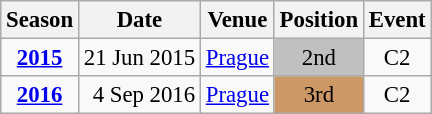<table class="wikitable" style="text-align:center; font-size:95%;">
<tr>
<th>Season</th>
<th>Date</th>
<th>Venue</th>
<th>Position</th>
<th>Event</th>
</tr>
<tr>
<td><strong><a href='#'>2015</a></strong></td>
<td align=right>21 Jun 2015</td>
<td align=left><a href='#'>Prague</a></td>
<td bgcolor=silver>2nd</td>
<td>C2</td>
</tr>
<tr>
<td><strong><a href='#'>2016</a></strong></td>
<td align=right>4 Sep 2016</td>
<td align=left><a href='#'>Prague</a></td>
<td bgcolor=cc9966>3rd</td>
<td>C2</td>
</tr>
</table>
